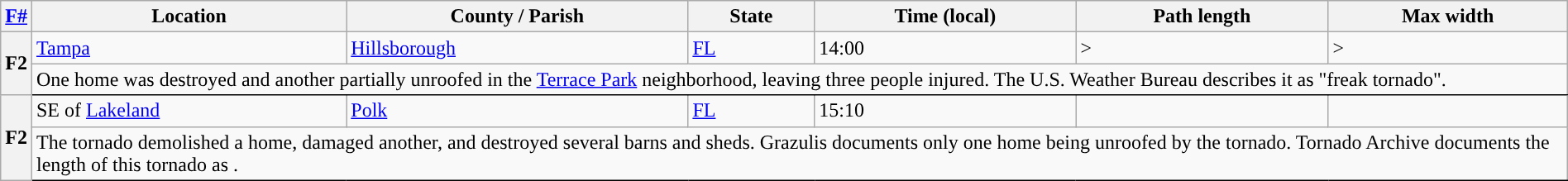<table class="wikitable sortable" style="width:100%;">
<tr>
<th scope="col" align="center"><a href='#'>F#</a><br></th>
<th scope="col" align="center" class="unsortable">Location</th>
<th scope="col" align="center" class="unsortable">County / Parish</th>
<th scope="col" align="center">State</th>
<th scope="col" align="center">Time (local)</th>
<th scope="col" align="center">Path length</th>
<th scope="col" align="center">Max width</th>
</tr>
<tr>
<th scope="row" rowspan="2" style="background-color:#">F2</th>
<td><a href='#'>Tampa</a></td>
<td><a href='#'>Hillsborough</a></td>
<td><a href='#'>FL</a></td>
<td>14:00</td>
<td>></td>
<td>></td>
</tr>
<tr class="expand-child">
<td colspan="6" style=" border-bottom: 1px solid black;">One home was destroyed and another partially unroofed in the <a href='#'>Terrace Park</a> neighborhood, leaving three people injured. The U.S. Weather Bureau describes it as "freak tornado".</td>
</tr>
<tr>
<th scope="row" rowspan="2" style="background-color:#">F2</th>
<td>SE of <a href='#'>Lakeland</a></td>
<td><a href='#'>Polk</a></td>
<td><a href='#'>FL</a></td>
<td>15:10</td>
<td></td>
<td></td>
</tr>
<tr class="expand-child">
<td colspan="6" style=" border-bottom: 1px solid black;">The tornado demolished a home, damaged another, and destroyed several barns and sheds. Grazulis documents only one home being unroofed by the tornado. Tornado Archive documents the length of this tornado as .</td>
</tr>
</table>
